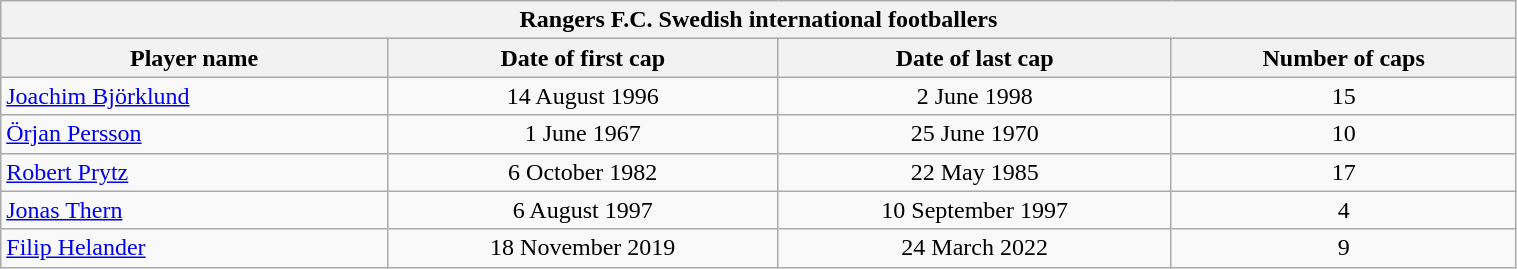<table class="wikitable plainrowheaders" style="width: 80%;">
<tr>
<th colspan=5>Rangers F.C. Swedish international footballers </th>
</tr>
<tr>
<th scope="col">Player name</th>
<th scope="col">Date of first cap</th>
<th scope="col">Date of last cap</th>
<th scope="col">Number of caps</th>
</tr>
<tr>
<td><a href='#'>Joachim Björklund</a></td>
<td align="center">14 August 1996  </td>
<td align="center">2 June 1998    </td>
<td align="center">15</td>
</tr>
<tr>
<td><a href='#'>Örjan Persson</a></td>
<td align="center">1 June 1967</td>
<td align="center">25 June 1970</td>
<td align="center">10</td>
</tr>
<tr>
<td><a href='#'>Robert Prytz</a></td>
<td align="center">6 October 1982</td>
<td align="center">22 May 1985</td>
<td align="center">17</td>
</tr>
<tr>
<td><a href='#'>Jonas Thern</a></td>
<td align="center">6 August 1997</td>
<td align="center">10 September 1997</td>
<td align="center">4</td>
</tr>
<tr>
<td><a href='#'>Filip Helander</a></td>
<td align="center">18 November 2019</td>
<td align="center">24 March 2022</td>
<td align="center">9</td>
</tr>
</table>
